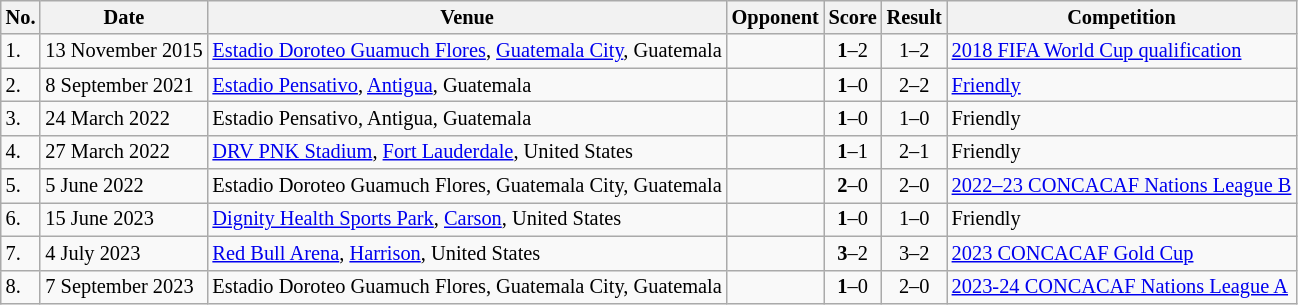<table class="wikitable" style="font-size:85%;">
<tr>
<th>No.</th>
<th>Date</th>
<th>Venue</th>
<th>Opponent</th>
<th>Score</th>
<th>Result</th>
<th>Competition</th>
</tr>
<tr>
<td>1.</td>
<td>13 November 2015</td>
<td><a href='#'>Estadio Doroteo Guamuch Flores</a>, <a href='#'>Guatemala City</a>, Guatemala</td>
<td></td>
<td align=center><strong>1</strong>–2</td>
<td align=center>1–2</td>
<td><a href='#'>2018 FIFA World Cup qualification</a></td>
</tr>
<tr>
<td>2.</td>
<td>8 September 2021</td>
<td><a href='#'>Estadio Pensativo</a>, <a href='#'>Antigua</a>, Guatemala</td>
<td></td>
<td align=center><strong>1</strong>–0</td>
<td align=center>2–2</td>
<td><a href='#'>Friendly</a></td>
</tr>
<tr>
<td>3.</td>
<td>24 March 2022</td>
<td>Estadio Pensativo, Antigua, Guatemala</td>
<td></td>
<td align=center><strong>1</strong>–0</td>
<td align=center>1–0</td>
<td>Friendly</td>
</tr>
<tr>
<td>4.</td>
<td>27 March 2022</td>
<td><a href='#'>DRV PNK Stadium</a>, <a href='#'>Fort Lauderdale</a>, United States</td>
<td></td>
<td align=center><strong>1</strong>–1</td>
<td align=center>2–1</td>
<td>Friendly</td>
</tr>
<tr>
<td>5.</td>
<td>5 June 2022</td>
<td>Estadio Doroteo Guamuch Flores, Guatemala City, Guatemala</td>
<td></td>
<td align=center><strong>2</strong>–0</td>
<td align=center>2–0</td>
<td><a href='#'>2022–23 CONCACAF Nations League B</a></td>
</tr>
<tr>
<td>6.</td>
<td>15 June 2023</td>
<td><a href='#'>Dignity Health Sports Park</a>, <a href='#'>Carson</a>, United States</td>
<td></td>
<td align=center><strong>1</strong>–0</td>
<td align=center>1–0</td>
<td>Friendly</td>
</tr>
<tr>
<td>7.</td>
<td>4 July 2023</td>
<td><a href='#'>Red Bull Arena</a>, <a href='#'>Harrison</a>, United States</td>
<td></td>
<td align=center><strong>3</strong>–2</td>
<td align=center>3–2</td>
<td><a href='#'>2023 CONCACAF Gold Cup</a></td>
</tr>
<tr>
<td>8.</td>
<td>7 September 2023</td>
<td>Estadio Doroteo Guamuch Flores, Guatemala City, Guatemala</td>
<td></td>
<td align=center><strong>1</strong>–0</td>
<td align=center>2–0</td>
<td><a href='#'>2023-24 CONCACAF Nations League A</a></td>
</tr>
</table>
